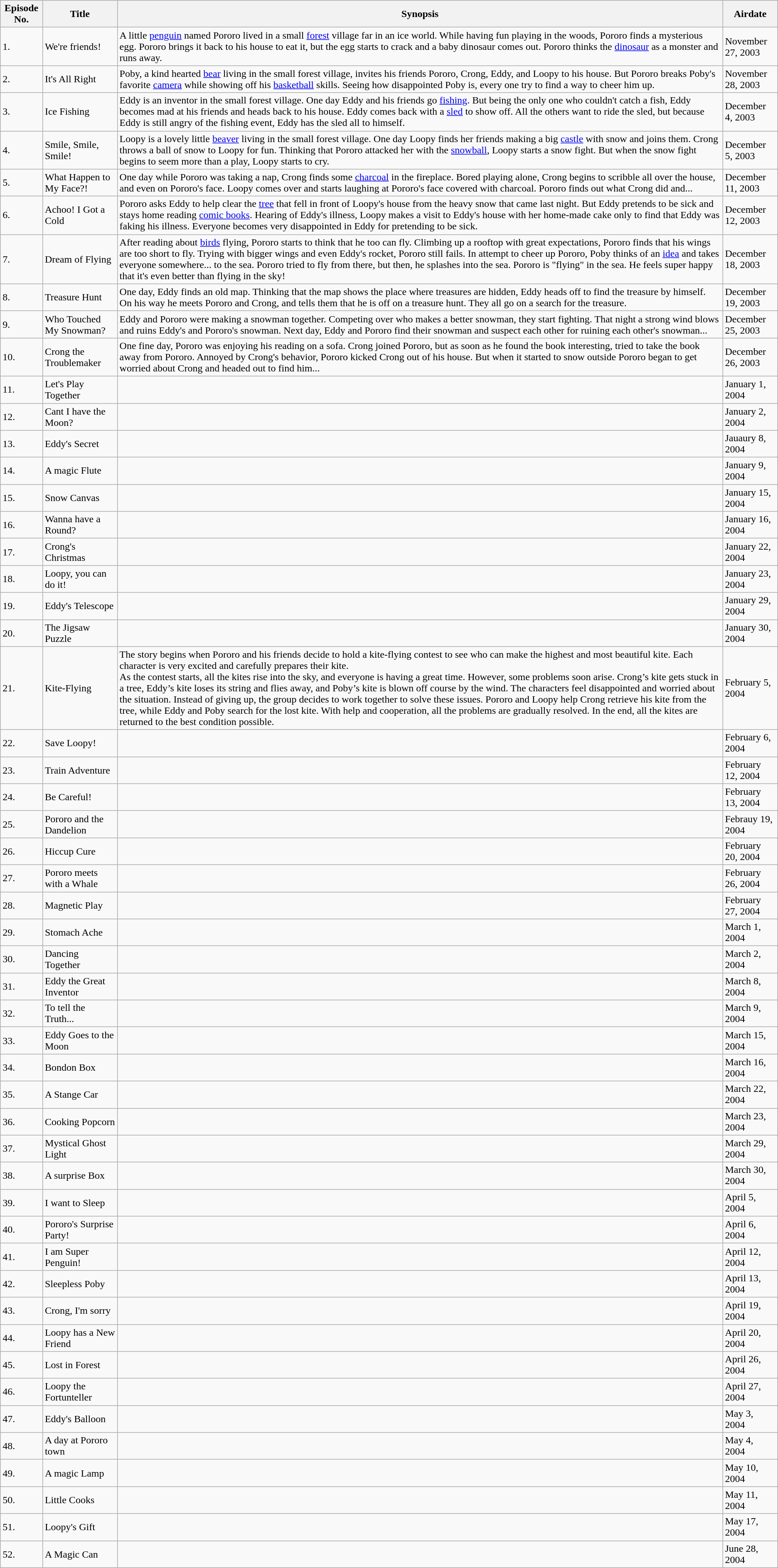<table class="wikitable">
<tr>
<th>Episode No.</th>
<th>Title</th>
<th>Synopsis</th>
<th>Airdate</th>
</tr>
<tr>
<td>1.</td>
<td>We're friends!</td>
<td>A little <a href='#'>penguin</a> named Pororo lived in a small <a href='#'>forest</a> village far in an ice world. While having fun playing in the woods, Pororo finds a mysterious egg. Pororo brings it back to his house to eat it, but the egg starts to crack and a baby dinosaur comes out. Pororo thinks the <a href='#'>dinosaur</a> as a monster and runs away.</td>
<td>November 27, 2003</td>
</tr>
<tr>
<td>2.</td>
<td>It's All Right</td>
<td>Poby, a kind hearted <a href='#'>bear</a> living in the small forest village, invites his friends Pororo, Crong, Eddy, and Loopy to his house. But Pororo breaks Poby's favorite <a href='#'>camera</a> while showing off his <a href='#'>basketball</a> skills. Seeing how disappointed Poby is, every one try to find a way to cheer him up.</td>
<td>November 28, 2003</td>
</tr>
<tr>
<td>3.</td>
<td>Ice Fishing</td>
<td>Eddy is an inventor in the small forest village. One day Eddy and his friends go <a href='#'>fishing</a>. But being the only one who couldn't catch a fish, Eddy becomes mad at his friends and heads back to his house. Eddy comes back with a <a href='#'>sled</a> to show off. All the others want to ride the sled, but because Eddy is still angry of the fishing event, Eddy has the sled all to himself.</td>
<td>December 4, 2003</td>
</tr>
<tr>
<td>4.</td>
<td>Smile, Smile, Smile!</td>
<td>Loopy is a lovely little <a href='#'>beaver</a> living in the small forest village. One day Loopy finds her friends making a big <a href='#'>castle</a> with snow and joins them. Crong throws a ball of snow to Loopy for fun. Thinking that Pororo attacked her with the <a href='#'>snowball</a>, Loopy starts a snow fight. But when the snow fight begins to seem more than a play, Loopy starts to cry.</td>
<td>December 5, 2003</td>
</tr>
<tr>
<td>5.</td>
<td>What Happen to My Face?!</td>
<td>One day while Pororo was taking a nap, Crong finds some <a href='#'>charcoal</a> in the fireplace. Bored playing alone, Crong begins to scribble all over the house, and even on Pororo's face. Loopy comes over and starts laughing at Pororo's face covered with charcoal. Pororo finds out what Crong did and...</td>
<td>December 11, 2003</td>
</tr>
<tr>
<td>6.</td>
<td>Achoo! I Got a Cold</td>
<td>Pororo asks Eddy to help clear the <a href='#'>tree</a> that fell in front of Loopy's house from the heavy snow that came last night. But Eddy pretends to be sick and stays home reading <a href='#'>comic books</a>. Hearing of Eddy's illness, Loopy makes a visit to Eddy's house with her home-made cake only to find that Eddy was faking his illness. Everyone becomes very disappointed in Eddy for pretending to be sick.</td>
<td>December 12, 2003</td>
</tr>
<tr>
<td>7.</td>
<td>Dream of Flying</td>
<td>After reading about <a href='#'>birds</a> flying, Pororo starts to think that he too can fly. Climbing up a rooftop with great expectations, Pororo finds that his wings are too short to fly. Trying with bigger wings and even Eddy's rocket, Pororo still fails. In attempt to cheer up Pororo, Poby thinks of an <a href='#'>idea</a> and takes everyone somewhere... to the sea. Pororo tried to fly from there, but then, he splashes into the sea. Pororo is "flying" in the sea. He feels super happy that it's even better than flying in the sky!</td>
<td>December 18, 2003</td>
</tr>
<tr>
<td>8.</td>
<td>Treasure Hunt</td>
<td>One day, Eddy finds an old map. Thinking that the map shows the place where treasures are hidden, Eddy heads off to find the treasure by himself. On his way he meets Pororo and Crong, and tells them that he is off on a treasure hunt. They all go on a search for the treasure.</td>
<td>December 19, 2003</td>
</tr>
<tr>
<td>9.</td>
<td>Who Touched My Snowman?</td>
<td>Eddy and Pororo were making a snowman together. Competing over who makes a better snowman, they start fighting. That night a strong wind blows and ruins Eddy's and Pororo's snowman. Next day, Eddy and Pororo find their snowman and suspect each other for ruining each other's snowman...</td>
<td>December 25, 2003</td>
</tr>
<tr>
<td>10.</td>
<td>Crong the Troublemaker</td>
<td>One fine day, Pororo was enjoying his reading on a sofa. Crong joined Pororo, but as soon as he found the book interesting, tried to take the book away from Pororo. Annoyed by Crong's behavior, Pororo kicked Crong out of his house. But when it started to snow outside Pororo began to get worried about Crong and headed out to find him...</td>
<td>December 26, 2003</td>
</tr>
<tr>
<td>11.</td>
<td>Let's Play Together</td>
<td></td>
<td>January 1, 2004</td>
</tr>
<tr>
<td>12.</td>
<td>Cant I have the Moon?</td>
<td></td>
<td>January 2, 2004</td>
</tr>
<tr>
<td>13.</td>
<td>Eddy's Secret</td>
<td></td>
<td>Jauaury 8, 2004</td>
</tr>
<tr>
<td>14.</td>
<td>A magic Flute</td>
<td></td>
<td>January 9, 2004</td>
</tr>
<tr>
<td>15.</td>
<td>Snow Canvas</td>
<td></td>
<td>January 15, 2004</td>
</tr>
<tr>
<td>16.</td>
<td>Wanna have a Round?</td>
<td></td>
<td>January 16, 2004</td>
</tr>
<tr>
<td>17.</td>
<td>Crong's Christmas</td>
<td></td>
<td>January 22, 2004</td>
</tr>
<tr>
<td>18.</td>
<td>Loopy, you can do it!</td>
<td></td>
<td>January 23, 2004</td>
</tr>
<tr>
<td>19.</td>
<td>Eddy's Telescope</td>
<td></td>
<td>January 29, 2004</td>
</tr>
<tr>
<td>20.</td>
<td>The Jigsaw Puzzle</td>
<td></td>
<td>January 30, 2004</td>
</tr>
<tr>
<td>21.</td>
<td>Kite-Flying</td>
<td>The story begins when Pororo and his friends decide to hold a kite-flying contest to see who can make the highest and most beautiful kite. Each character is very excited and carefully prepares their kite.<br>As the contest starts, all the kites rise into the sky, and everyone is having a great time. However, some problems soon arise. Crong’s kite gets stuck in a tree, Eddy’s kite loses its string and flies away, and Poby’s kite is blown off course by the wind. The characters feel disappointed and worried about the situation. Instead of giving up, the group decides to work together to solve these issues. Pororo and Loopy help Crong retrieve his kite from the tree, while Eddy and Poby search for the lost kite. With help and cooperation, all the problems are gradually resolved. In the end, all the kites are returned to the best condition possible.</td>
<td>February 5, 2004</td>
</tr>
<tr>
<td>22.</td>
<td>Save Loopy!</td>
<td></td>
<td>February 6, 2004</td>
</tr>
<tr>
<td>23.</td>
<td>Train Adventure</td>
<td></td>
<td>February 12, 2004</td>
</tr>
<tr>
<td>24.</td>
<td>Be Careful!</td>
<td></td>
<td>February 13, 2004</td>
</tr>
<tr>
<td>25.</td>
<td>Pororo and the Dandelion</td>
<td></td>
<td>Febrauy 19, 2004</td>
</tr>
<tr>
<td>26.</td>
<td>Hiccup Cure</td>
<td></td>
<td>February 20, 2004</td>
</tr>
<tr>
<td>27.</td>
<td>Pororo meets with a Whale</td>
<td></td>
<td>February 26, 2004</td>
</tr>
<tr>
<td>28.</td>
<td>Magnetic Play</td>
<td></td>
<td>February 27, 2004</td>
</tr>
<tr>
<td>29.</td>
<td>Stomach Ache</td>
<td></td>
<td>March 1, 2004</td>
</tr>
<tr>
<td>30.</td>
<td>Dancing Together</td>
<td></td>
<td>March 2, 2004</td>
</tr>
<tr>
<td>31.</td>
<td>Eddy the Great Inventor</td>
<td></td>
<td>March 8, 2004</td>
</tr>
<tr>
<td>32.</td>
<td>To tell the Truth...</td>
<td></td>
<td>March 9, 2004</td>
</tr>
<tr>
<td>33.</td>
<td>Eddy Goes to the Moon</td>
<td></td>
<td>March 15, 2004</td>
</tr>
<tr>
<td>34.</td>
<td>Bondon Box</td>
<td></td>
<td>March 16, 2004</td>
</tr>
<tr>
<td>35.</td>
<td>A Stange Car</td>
<td></td>
<td>March 22, 2004</td>
</tr>
<tr>
<td>36.</td>
<td>Cooking Popcorn</td>
<td></td>
<td>March 23, 2004</td>
</tr>
<tr>
<td>37.</td>
<td>Mystical Ghost Light</td>
<td></td>
<td>March 29, 2004</td>
</tr>
<tr>
<td>38.</td>
<td>A surprise Box</td>
<td></td>
<td>March 30, 2004</td>
</tr>
<tr>
<td>39.</td>
<td>I want to Sleep</td>
<td></td>
<td>April 5, 2004</td>
</tr>
<tr>
<td>40.</td>
<td>Pororo's Surprise Party!</td>
<td></td>
<td>April 6, 2004</td>
</tr>
<tr>
<td>41.</td>
<td>I am Super Penguin!</td>
<td></td>
<td>April 12, 2004</td>
</tr>
<tr>
<td>42.</td>
<td>Sleepless Poby</td>
<td></td>
<td>April 13, 2004</td>
</tr>
<tr>
<td>43.</td>
<td>Crong, I'm sorry</td>
<td></td>
<td>April 19, 2004</td>
</tr>
<tr>
<td>44.</td>
<td>Loopy has a New Friend</td>
<td></td>
<td>April 20, 2004</td>
</tr>
<tr>
<td>45.</td>
<td>Lost in Forest</td>
<td></td>
<td>April 26, 2004</td>
</tr>
<tr>
<td>46.</td>
<td>Loopy the Fortunteller</td>
<td></td>
<td>April 27, 2004</td>
</tr>
<tr>
<td>47.</td>
<td>Eddy's Balloon</td>
<td></td>
<td>May 3, 2004</td>
</tr>
<tr>
<td>48.</td>
<td>A day at Pororo town</td>
<td></td>
<td>May 4, 2004</td>
</tr>
<tr>
<td>49.</td>
<td>A magic Lamp</td>
<td></td>
<td>May 10, 2004</td>
</tr>
<tr>
<td>50.</td>
<td>Little Cooks</td>
<td></td>
<td>May 11, 2004</td>
</tr>
<tr>
<td>51.</td>
<td>Loopy's Gift</td>
<td></td>
<td>May 17, 2004</td>
</tr>
<tr>
<td>52.</td>
<td>A Magic Can</td>
<td></td>
<td>June 28, 2004</td>
</tr>
</table>
